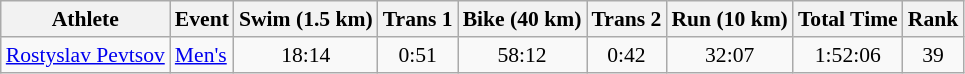<table class="wikitable" style="font-size:90%">
<tr>
<th>Athlete</th>
<th>Event</th>
<th>Swim (1.5 km)</th>
<th>Trans 1</th>
<th>Bike (40 km)</th>
<th>Trans 2</th>
<th>Run (10 km)</th>
<th>Total Time</th>
<th>Rank</th>
</tr>
<tr align=center>
<td align=left><a href='#'>Rostyslav Pevtsov</a></td>
<td align=left><a href='#'>Men's</a></td>
<td>18:14</td>
<td>0:51</td>
<td>58:12</td>
<td>0:42</td>
<td>32:07</td>
<td>1:52:06</td>
<td>39</td>
</tr>
</table>
